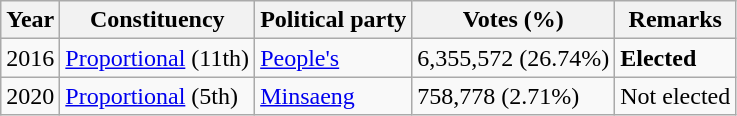<table class="wikitable">
<tr>
<th>Year</th>
<th>Constituency</th>
<th>Political party</th>
<th>Votes (%)</th>
<th>Remarks</th>
</tr>
<tr>
<td>2016</td>
<td><a href='#'>Proportional</a> (11th)</td>
<td><a href='#'>People's</a></td>
<td>6,355,572 (26.74%)</td>
<td><strong>Elected</strong></td>
</tr>
<tr>
<td>2020</td>
<td><a href='#'>Proportional</a> (5th)</td>
<td><a href='#'>Minsaeng</a></td>
<td>758,778 (2.71%)</td>
<td>Not elected</td>
</tr>
</table>
